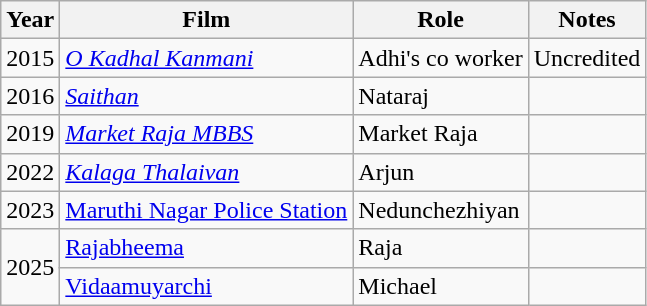<table class="wikitable">
<tr>
<th>Year</th>
<th>Film</th>
<th>Role</th>
<th>Notes</th>
</tr>
<tr>
<td>2015</td>
<td><em><a href='#'>O Kadhal Kanmani</a></em></td>
<td>Adhi's co worker</td>
<td>Uncredited</td>
</tr>
<tr>
<td>2016</td>
<td><em><a href='#'>Saithan</a></em></td>
<td>Nataraj</td>
<td></td>
</tr>
<tr>
<td>2019</td>
<td><em><a href='#'>Market Raja MBBS</a></em></td>
<td>Market Raja</td>
<td></td>
</tr>
<tr>
<td>2022</td>
<td><em><a href='#'>Kalaga Thalaivan</a></td>
<td>Arjun</td>
<td></td>
</tr>
<tr>
<td>2023</td>
<td></em><a href='#'>Maruthi Nagar Police Station</a><em></td>
<td>Nedunchezhiyan</td>
<td></td>
</tr>
<tr>
<td rowspan=2>2025</td>
<td></em><a href='#'>Rajabheema</a><em></td>
<td>Raja</td>
<td></td>
</tr>
<tr>
<td></em><a href='#'>Vidaamuyarchi</a><em></td>
<td>Michael</td>
<td></td>
</tr>
</table>
